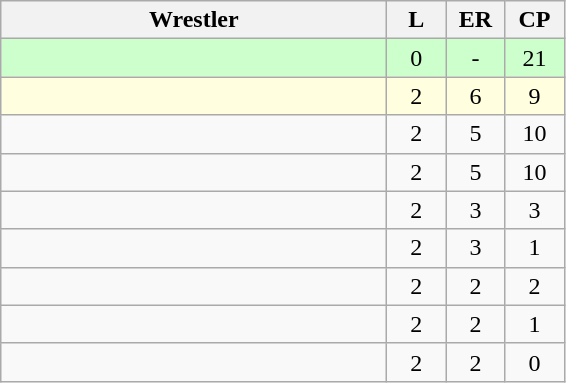<table class="wikitable" style="text-align: center;" |>
<tr>
<th width="250">Wrestler</th>
<th width="32">L</th>
<th width="32">ER</th>
<th width="32">CP</th>
</tr>
<tr bgcolor="ccffcc">
<td style="text-align:left;"></td>
<td>0</td>
<td>-</td>
<td>21</td>
</tr>
<tr bgcolor="lightyellow">
<td style="text-align:left;"></td>
<td>2</td>
<td>6</td>
<td>9</td>
</tr>
<tr>
<td style="text-align:left;"></td>
<td>2</td>
<td>5</td>
<td>10</td>
</tr>
<tr>
<td style="text-align:left;"></td>
<td>2</td>
<td>5</td>
<td>10</td>
</tr>
<tr>
<td style="text-align:left;"></td>
<td>2</td>
<td>3</td>
<td>3</td>
</tr>
<tr>
<td style="text-align:left;"></td>
<td>2</td>
<td>3</td>
<td>1</td>
</tr>
<tr>
<td style="text-align:left;"></td>
<td>2</td>
<td>2</td>
<td>2</td>
</tr>
<tr>
<td style="text-align:left;"></td>
<td>2</td>
<td>2</td>
<td>1</td>
</tr>
<tr>
<td style="text-align:left;"></td>
<td>2</td>
<td>2</td>
<td>0</td>
</tr>
</table>
